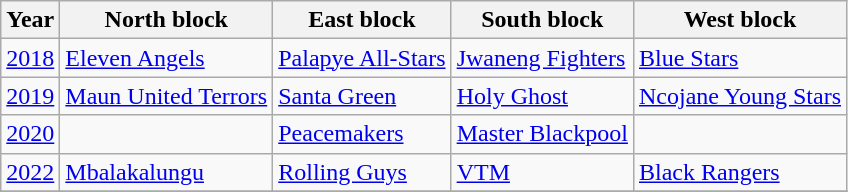<table class="wikitable sortable">
<tr>
<th>Year</th>
<th>North block</th>
<th>East block</th>
<th>South block</th>
<th>West block</th>
</tr>
<tr>
<td><a href='#'>2018</a></td>
<td><a href='#'>Eleven Angels</a></td>
<td><a href='#'>Palapye All-Stars</a></td>
<td><a href='#'>Jwaneng Fighters</a></td>
<td><a href='#'>Blue Stars</a></td>
</tr>
<tr>
<td><a href='#'>2019</a></td>
<td><a href='#'>Maun United Terrors</a></td>
<td><a href='#'>Santa Green</a></td>
<td><a href='#'>Holy Ghost</a></td>
<td><a href='#'>Ncojane Young Stars</a></td>
</tr>
<tr>
<td><a href='#'>2020</a></td>
<td></td>
<td><a href='#'>Peacemakers</a></td>
<td><a href='#'>Master Blackpool</a></td>
<td></td>
</tr>
<tr>
<td><a href='#'>2022</a></td>
<td><a href='#'>Mbalakalungu</a></td>
<td><a href='#'>Rolling Guys</a></td>
<td><a href='#'>VTM</a></td>
<td><a href='#'>Black Rangers</a></td>
</tr>
<tr>
</tr>
</table>
